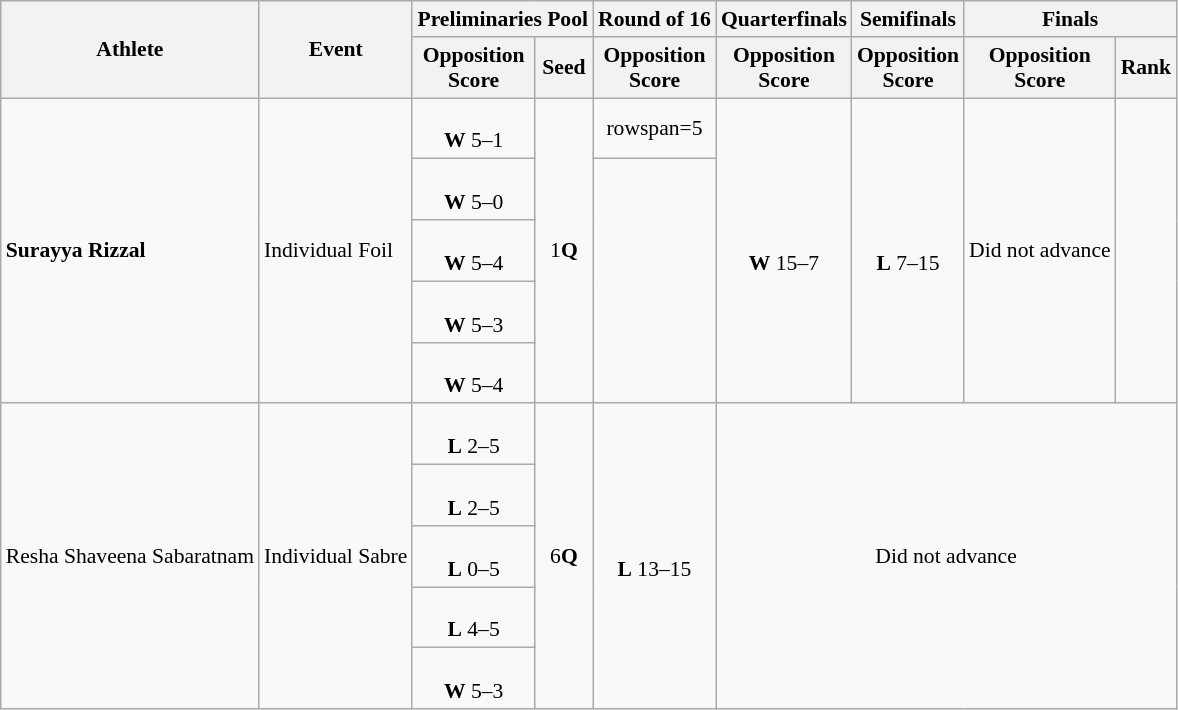<table class="wikitable" style="font-size:90%">
<tr>
<th rowspan="2">Athlete</th>
<th rowspan="2">Event</th>
<th colspan="2">Preliminaries Pool</th>
<th>Round of 16</th>
<th>Quarterfinals</th>
<th>Semifinals</th>
<th colspan="2">Finals</th>
</tr>
<tr>
<th>Opposition<br>Score</th>
<th>Seed</th>
<th>Opposition<br>Score</th>
<th>Opposition<br>Score</th>
<th>Opposition<br>Score</th>
<th>Opposition<br>Score</th>
<th>Rank</th>
</tr>
<tr align="center">
<td rowspan=5 align="left"><strong>Surayya Rizzal</strong></td>
<td rowspan=5 align="left">Individual Foil</td>
<td><br><strong>W</strong> 5–1</td>
<td rowspan=5>1<strong>Q</strong></td>
<td>rowspan=5 </td>
<td rowspan=5><br><strong>W</strong> 15–7</td>
<td rowspan=5><br><strong>L</strong> 7–15</td>
<td rowspan=5>Did not advance</td>
<td rowspan=5></td>
</tr>
<tr align="center">
<td><br><strong>W</strong> 5–0</td>
</tr>
<tr align="center">
<td><br><strong>W</strong> 5–4</td>
</tr>
<tr align="center">
<td><br><strong>W</strong> 5–3</td>
</tr>
<tr align="center">
<td><br><strong>W</strong> 5–4</td>
</tr>
<tr align="center">
<td rowspan=5 align="left">Resha Shaveena Sabaratnam</td>
<td rowspan=5 align="left">Individual Sabre</td>
<td><br><strong>L</strong> 2–5</td>
<td rowspan=5>6<strong>Q</strong></td>
<td rowspan=5><br><strong>L</strong> 13–15</td>
<td rowspan=5 colspan=4>Did not advance</td>
</tr>
<tr align="center">
<td><br><strong>L</strong> 2–5</td>
</tr>
<tr align="center">
<td><br><strong>L</strong> 0–5</td>
</tr>
<tr align="center">
<td><br><strong>L</strong> 4–5</td>
</tr>
<tr align="center">
<td><br><strong>W</strong> 5–3</td>
</tr>
</table>
